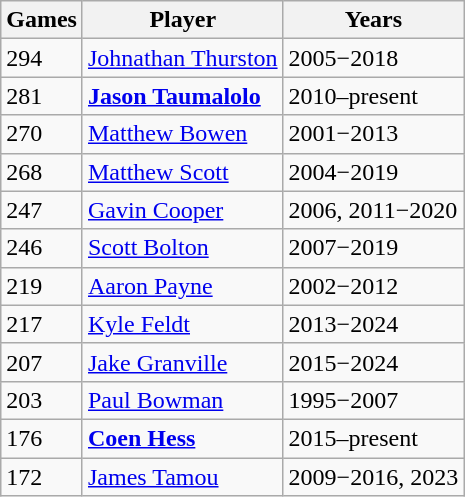<table class="wikitable">
<tr>
<th>Games</th>
<th>Player</th>
<th>Years</th>
</tr>
<tr>
<td>294</td>
<td><a href='#'>Johnathan Thurston</a></td>
<td>2005−2018</td>
</tr>
<tr>
<td>281</td>
<td><strong><a href='#'>Jason Taumalolo</a></strong></td>
<td>2010–present</td>
</tr>
<tr>
<td>270</td>
<td><a href='#'>Matthew Bowen</a></td>
<td>2001−2013</td>
</tr>
<tr>
<td>268</td>
<td><a href='#'>Matthew Scott</a></td>
<td>2004−2019</td>
</tr>
<tr>
<td>247</td>
<td><a href='#'>Gavin Cooper</a></td>
<td>2006, 2011−2020</td>
</tr>
<tr>
<td>246</td>
<td><a href='#'>Scott Bolton</a></td>
<td>2007−2019</td>
</tr>
<tr>
<td>219</td>
<td><a href='#'>Aaron Payne</a></td>
<td>2002−2012</td>
</tr>
<tr>
<td>217</td>
<td><a href='#'>Kyle Feldt</a></td>
<td>2013−2024</td>
</tr>
<tr>
<td>207</td>
<td><a href='#'>Jake Granville</a></td>
<td>2015−2024</td>
</tr>
<tr>
<td>203</td>
<td><a href='#'>Paul Bowman</a></td>
<td>1995−2007</td>
</tr>
<tr>
<td>176</td>
<td><strong><a href='#'>Coen Hess</a></strong></td>
<td>2015–present</td>
</tr>
<tr>
<td>172</td>
<td><a href='#'>James Tamou</a></td>
<td>2009−2016, 2023</td>
</tr>
</table>
